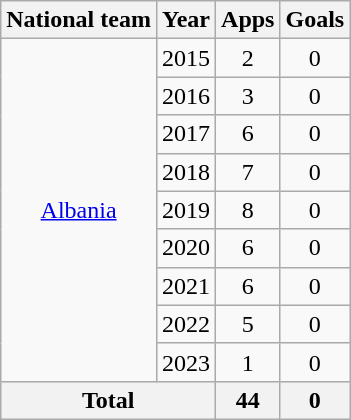<table class="wikitable" style="text-align:center">
<tr>
<th>National team</th>
<th>Year</th>
<th>Apps</th>
<th>Goals</th>
</tr>
<tr>
<td rowspan="9"><a href='#'>Albania</a></td>
<td>2015</td>
<td>2</td>
<td>0</td>
</tr>
<tr>
<td>2016</td>
<td>3</td>
<td>0</td>
</tr>
<tr>
<td>2017</td>
<td>6</td>
<td>0</td>
</tr>
<tr>
<td>2018</td>
<td>7</td>
<td>0</td>
</tr>
<tr>
<td>2019</td>
<td>8</td>
<td>0</td>
</tr>
<tr>
<td>2020</td>
<td>6</td>
<td>0</td>
</tr>
<tr>
<td>2021</td>
<td>6</td>
<td>0</td>
</tr>
<tr>
<td>2022</td>
<td>5</td>
<td>0</td>
</tr>
<tr>
<td>2023</td>
<td>1</td>
<td>0</td>
</tr>
<tr>
<th colspan="2">Total</th>
<th>44</th>
<th>0</th>
</tr>
</table>
